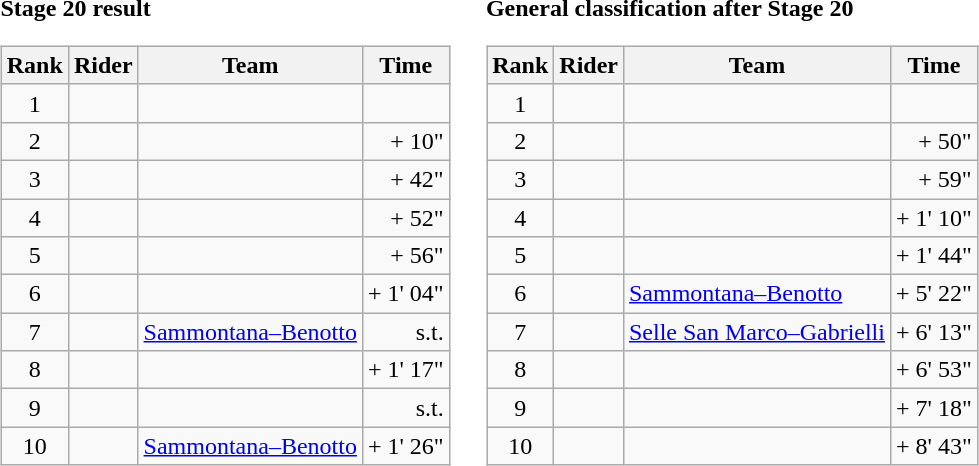<table>
<tr>
<td><strong>Stage 20 result</strong><br><table class="wikitable">
<tr>
<th scope="col">Rank</th>
<th scope="col">Rider</th>
<th scope="col">Team</th>
<th scope="col">Time</th>
</tr>
<tr>
<td style="text-align:center;">1</td>
<td></td>
<td></td>
<td style="text-align:right;"></td>
</tr>
<tr>
<td style="text-align:center;">2</td>
<td></td>
<td></td>
<td style="text-align:right;">+ 10"</td>
</tr>
<tr>
<td style="text-align:center;">3</td>
<td></td>
<td></td>
<td style="text-align:right;">+ 42"</td>
</tr>
<tr>
<td style="text-align:center;">4</td>
<td></td>
<td></td>
<td style="text-align:right;">+ 52"</td>
</tr>
<tr>
<td style="text-align:center;">5</td>
<td></td>
<td></td>
<td style="text-align:right;">+ 56"</td>
</tr>
<tr>
<td style="text-align:center;">6</td>
<td></td>
<td></td>
<td style="text-align:right;">+ 1' 04"</td>
</tr>
<tr>
<td style="text-align:center;">7</td>
<td></td>
<td><a href='#'>Sammontana–Benotto</a></td>
<td style="text-align:right;">s.t.</td>
</tr>
<tr>
<td style="text-align:center;">8</td>
<td></td>
<td></td>
<td style="text-align:right;">+ 1' 17"</td>
</tr>
<tr>
<td style="text-align:center;">9</td>
<td></td>
<td></td>
<td style="text-align:right;">s.t.</td>
</tr>
<tr>
<td style="text-align:center;">10</td>
<td></td>
<td><a href='#'>Sammontana–Benotto</a></td>
<td style="text-align:right;">+ 1' 26"</td>
</tr>
</table>
</td>
<td></td>
<td><strong>General classification after Stage 20</strong><br><table class="wikitable">
<tr>
<th scope="col">Rank</th>
<th scope="col">Rider</th>
<th scope="col">Team</th>
<th scope="col">Time</th>
</tr>
<tr>
<td style="text-align:center;">1</td>
<td></td>
<td></td>
<td style="text-align:right;"></td>
</tr>
<tr>
<td style="text-align:center;">2</td>
<td></td>
<td></td>
<td style="text-align:right;">+ 50"</td>
</tr>
<tr>
<td style="text-align:center;">3</td>
<td></td>
<td></td>
<td style="text-align:right;">+ 59"</td>
</tr>
<tr>
<td style="text-align:center;">4</td>
<td></td>
<td></td>
<td style="text-align:right;">+ 1' 10"</td>
</tr>
<tr>
<td style="text-align:center;">5</td>
<td></td>
<td></td>
<td style="text-align:right;">+ 1' 44"</td>
</tr>
<tr>
<td style="text-align:center;">6</td>
<td></td>
<td><a href='#'>Sammontana–Benotto</a></td>
<td style="text-align:right;">+ 5' 22"</td>
</tr>
<tr>
<td style="text-align:center;">7</td>
<td></td>
<td><a href='#'>Selle San Marco–Gabrielli</a></td>
<td style="text-align:right;">+ 6' 13"</td>
</tr>
<tr>
<td style="text-align:center;">8</td>
<td></td>
<td></td>
<td style="text-align:right;">+ 6' 53"</td>
</tr>
<tr>
<td style="text-align:center;">9</td>
<td></td>
<td></td>
<td style="text-align:right;">+ 7' 18"</td>
</tr>
<tr>
<td style="text-align:center;">10</td>
<td></td>
<td></td>
<td style="text-align:right;">+ 8' 43"</td>
</tr>
</table>
</td>
</tr>
</table>
